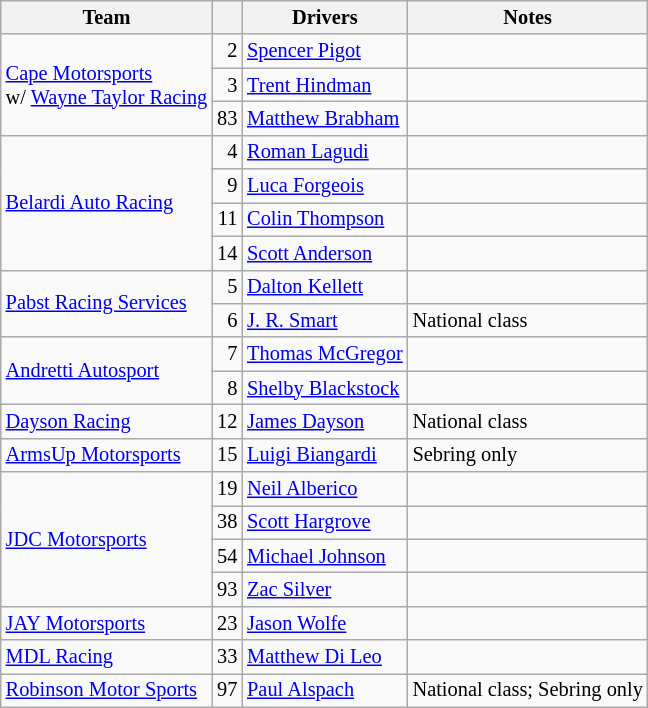<table class="wikitable" style="font-size:85%;">
<tr>
<th>Team</th>
<th></th>
<th>Drivers</th>
<th>Notes</th>
</tr>
<tr>
<td rowspan=3> <a href='#'>Cape Motorsports</a><br>w/ <a href='#'>Wayne Taylor Racing</a></td>
<td align="right">2</td>
<td> <a href='#'>Spencer Pigot</a></td>
<td></td>
</tr>
<tr>
<td align="right">3</td>
<td> <a href='#'>Trent Hindman</a></td>
<td></td>
</tr>
<tr>
<td align="right">83</td>
<td> <a href='#'>Matthew Brabham</a></td>
<td></td>
</tr>
<tr>
<td rowspan=4> <a href='#'>Belardi Auto Racing</a></td>
<td align="right">4</td>
<td> <a href='#'>Roman Lagudi</a></td>
<td></td>
</tr>
<tr>
<td align="right">9</td>
<td> <a href='#'>Luca Forgeois</a></td>
<td></td>
</tr>
<tr>
<td align="right">11</td>
<td> <a href='#'>Colin Thompson</a></td>
<td></td>
</tr>
<tr>
<td align="right">14</td>
<td> <a href='#'>Scott Anderson</a></td>
<td></td>
</tr>
<tr>
<td rowspan=2> <a href='#'>Pabst Racing Services</a></td>
<td align=right>5</td>
<td> <a href='#'>Dalton Kellett</a></td>
<td></td>
</tr>
<tr>
<td align=right>6</td>
<td> <a href='#'>J. R. Smart</a></td>
<td>National class</td>
</tr>
<tr>
<td rowspan=2> <a href='#'>Andretti Autosport</a></td>
<td align="right">7</td>
<td> <a href='#'>Thomas McGregor</a></td>
<td></td>
</tr>
<tr>
<td align="right">8</td>
<td> <a href='#'>Shelby Blackstock</a></td>
<td></td>
</tr>
<tr>
<td> <a href='#'>Dayson Racing</a></td>
<td align="right">12</td>
<td> <a href='#'>James Dayson</a></td>
<td>National class</td>
</tr>
<tr>
<td> <a href='#'>ArmsUp Motorsports</a></td>
<td align="right">15</td>
<td> <a href='#'>Luigi Biangardi</a></td>
<td>Sebring only</td>
</tr>
<tr>
<td rowspan=4> <a href='#'>JDC Motorsports</a></td>
<td align="right">19</td>
<td> <a href='#'>Neil Alberico</a></td>
<td></td>
</tr>
<tr>
<td align="right">38</td>
<td> <a href='#'>Scott Hargrove</a></td>
<td></td>
</tr>
<tr>
<td align="right">54</td>
<td> <a href='#'>Michael Johnson</a></td>
<td></td>
</tr>
<tr>
<td align="right">93</td>
<td> <a href='#'>Zac Silver</a></td>
<td></td>
</tr>
<tr>
<td> <a href='#'>JAY Motorsports</a></td>
<td align="right">23</td>
<td> <a href='#'>Jason Wolfe</a></td>
<td></td>
</tr>
<tr>
<td> <a href='#'>MDL Racing</a></td>
<td align="right">33</td>
<td> <a href='#'>Matthew Di Leo</a></td>
<td></td>
</tr>
<tr>
<td> <a href='#'>Robinson Motor Sports</a></td>
<td align="right">97</td>
<td> <a href='#'>Paul Alspach</a></td>
<td>National class; Sebring only</td>
</tr>
</table>
